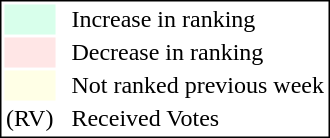<table style="border:1px solid black;">
<tr>
<td style="background:#D8FFEB; width:20px;"></td>
<td> </td>
<td>Increase in ranking</td>
</tr>
<tr>
<td style="background:#FFE6E6; width:20px;"></td>
<td> </td>
<td>Decrease in ranking</td>
</tr>
<tr>
<td style="background:#FFFFE6; width:20px;"></td>
<td> </td>
<td>Not ranked previous week</td>
</tr>
<tr>
<td>(RV)</td>
<td> </td>
<td>Received Votes</td>
</tr>
</table>
